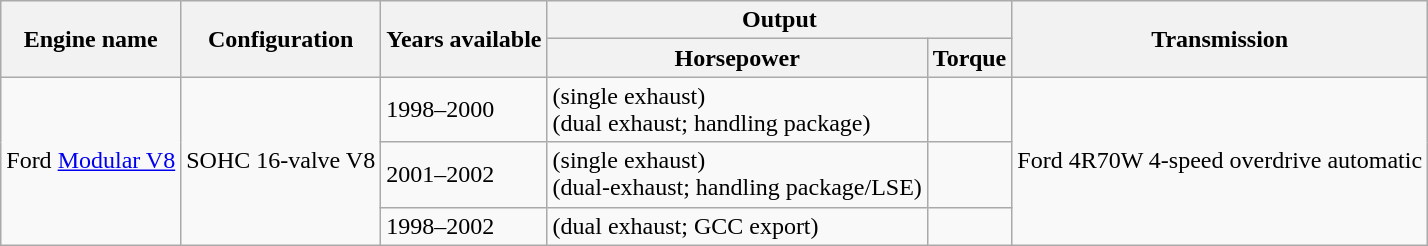<table class="wikitable" border="1">
<tr>
<th rowspan="2">Engine name</th>
<th rowspan="2">Configuration</th>
<th rowspan="2">Years available</th>
<th colspan="2">Output</th>
<th rowspan="2">Transmission</th>
</tr>
<tr>
<th>Horsepower</th>
<th>Torque</th>
</tr>
<tr>
<td rowspan="3">Ford <a href='#'>Modular V8</a></td>
<td rowspan="3"> SOHC 16-valve V8</td>
<td>1998–2000</td>
<td> (single exhaust)<br> (dual exhaust; handling package)</td>
<td></td>
<td rowspan="3">Ford 4R70W 4-speed overdrive automatic</td>
</tr>
<tr>
<td>2001–2002</td>
<td> (single exhaust)<br> (dual-exhaust; handling package/LSE)</td>
<td></td>
</tr>
<tr>
<td>1998–2002</td>
<td> (dual exhaust; GCC export)</td>
<td></td>
</tr>
</table>
